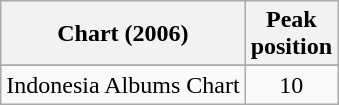<table class="wikitable sortable">
<tr>
<th align="left">Chart (2006)</th>
<th align="center">Peak<br>position</th>
</tr>
<tr>
</tr>
<tr>
</tr>
<tr>
<td align="left">Indonesia Albums Chart</td>
<td align="center">10</td>
</tr>
</table>
